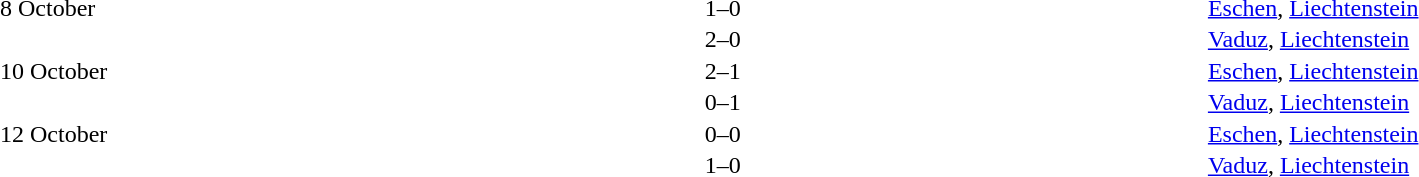<table cellspacing=1 width=85%>
<tr>
<th width=15%></th>
<th width=25%></th>
<th width=10%></th>
<th width=25%></th>
<th width=25%></th>
</tr>
<tr>
<td>8 October</td>
<td align=right></td>
<td align=center>1–0</td>
<td></td>
<td><a href='#'>Eschen</a>, <a href='#'>Liechtenstein</a></td>
</tr>
<tr>
<td></td>
<td align=right></td>
<td align=center>2–0</td>
<td></td>
<td><a href='#'>Vaduz</a>, <a href='#'>Liechtenstein</a></td>
</tr>
<tr>
<td>10 October</td>
<td align=right></td>
<td align=center>2–1</td>
<td></td>
<td><a href='#'>Eschen</a>, <a href='#'>Liechtenstein</a></td>
</tr>
<tr>
<td></td>
<td align=right></td>
<td align=center>0–1</td>
<td></td>
<td><a href='#'>Vaduz</a>, <a href='#'>Liechtenstein</a></td>
</tr>
<tr>
<td>12 October</td>
<td align=right></td>
<td align=center>0–0</td>
<td></td>
<td><a href='#'>Eschen</a>, <a href='#'>Liechtenstein</a></td>
</tr>
<tr>
<td></td>
<td align=right></td>
<td align=center>1–0</td>
<td></td>
<td><a href='#'>Vaduz</a>, <a href='#'>Liechtenstein</a></td>
</tr>
</table>
